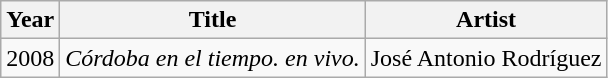<table class="wikitable">
<tr>
<th>Year</th>
<th>Title</th>
<th>Artist</th>
</tr>
<tr>
<td>2008</td>
<td><em>Córdoba en el tiempo. en vivo. </em></td>
<td>José Antonio Rodríguez</td>
</tr>
</table>
